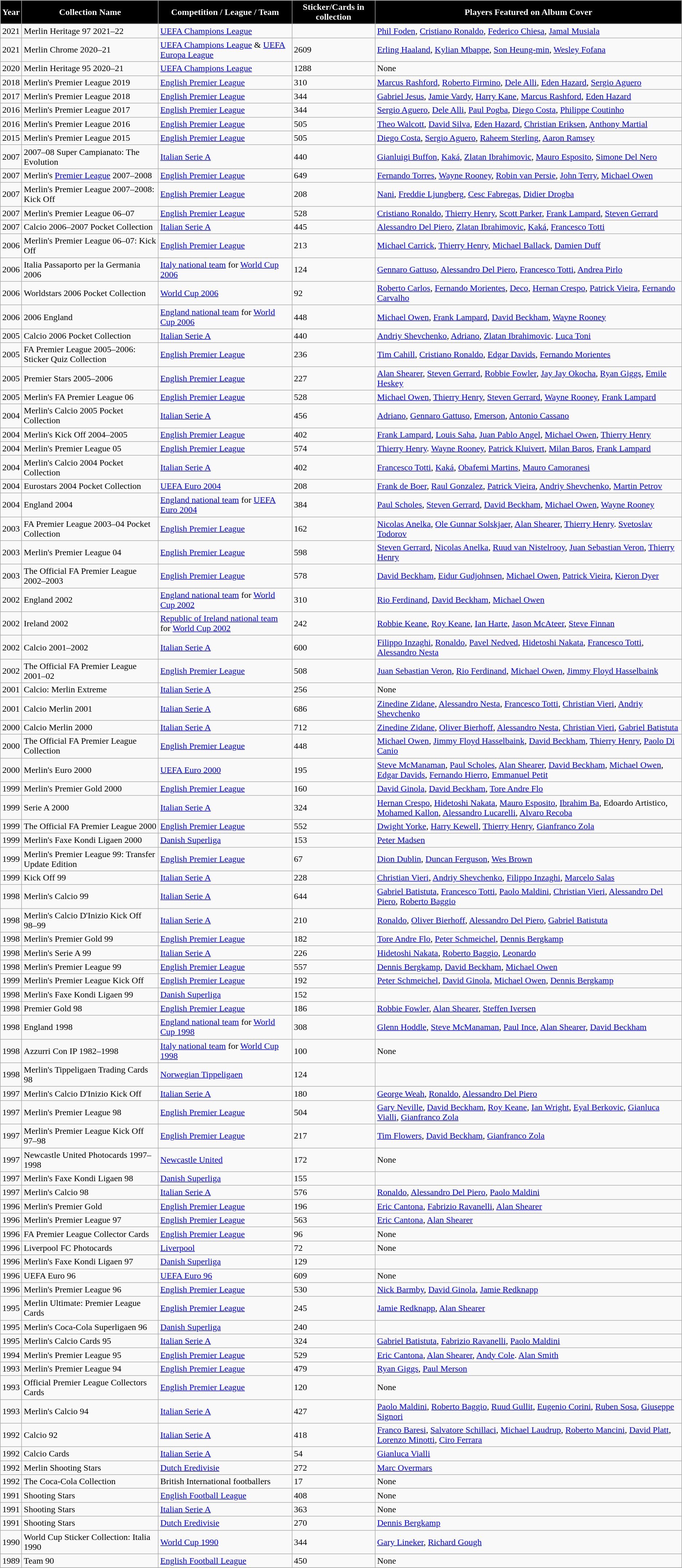<table class="wikitable">
<tr>
<th style="background:#000000; color:#FFFFFF;">Year</th>
<th style="background:#000000; color:#FFFFFF;">Collection Name</th>
<th style="background:#000000; color:#FFFFFF;">Competition / League / Team</th>
<th style="background:#000000; color:#FFFFFF;">Sticker/Cards in collection</th>
<th style="background:#000000; color:#FFFFFF;">Players Featured on Album Cover</th>
</tr>
<tr>
<td>2021</td>
<td>Merlin Heritage 97 2021–22</td>
<td><a href='#'>UEFA Champions League</a></td>
<td></td>
<td><a href='#'>Phil Foden</a>, <a href='#'>Cristiano Ronaldo</a>, <a href='#'>Federico Chiesa</a>, <a href='#'>Jamal Musiala</a></td>
</tr>
<tr>
<td>2021</td>
<td>Merlin Chrome 2020–21</td>
<td><a href='#'>UEFA Champions League</a> & <a href='#'>UEFA Europa League</a></td>
<td>2609</td>
<td><a href='#'>Erling Haaland</a>, <a href='#'>Kylian Mbappe</a>, <a href='#'>Son Heung-min</a>, <a href='#'>Wesley Fofana</a></td>
</tr>
<tr>
<td>2020</td>
<td>Merlin Heritage 95 2020–21</td>
<td><a href='#'>UEFA Champions League</a></td>
<td>1288</td>
<td>None</td>
</tr>
<tr>
<td>2018</td>
<td>Merlin's Premier League 2019</td>
<td><a href='#'>English Premier League</a></td>
<td>310</td>
<td><a href='#'>Marcus Rashford</a>, <a href='#'>Roberto Firmino</a>, <a href='#'>Dele Alli</a>, <a href='#'>Eden Hazard</a>, <a href='#'>Sergio Aguero</a></td>
</tr>
<tr>
<td>2017</td>
<td>Merlin's Premier League 2018</td>
<td><a href='#'>English Premier League</a></td>
<td>344</td>
<td><a href='#'>Gabriel Jesus</a>, <a href='#'>Jamie Vardy</a>, <a href='#'>Harry Kane</a>, <a href='#'>Marcus Rashford</a>, <a href='#'>Eden Hazard</a></td>
</tr>
<tr>
<td>2016</td>
<td>Merlin's Premier League 2017</td>
<td><a href='#'>English Premier League</a></td>
<td>344</td>
<td><a href='#'>Sergio Aguero</a>, <a href='#'>Dele Alli</a>, <a href='#'>Paul Pogba</a>, <a href='#'>Diego Costa</a>, <a href='#'>Philippe Coutinho</a></td>
</tr>
<tr>
<td>2016</td>
<td>Merlin's Premier League 2016</td>
<td><a href='#'>English Premier League</a></td>
<td>505</td>
<td><a href='#'>Theo Walcott</a>, <a href='#'>David Silva</a>, <a href='#'>Eden Hazard</a>, <a href='#'>Christian Eriksen</a>, <a href='#'>Anthony Martial</a></td>
</tr>
<tr>
<td>2015</td>
<td>Merlin's Premier League 2015</td>
<td><a href='#'>English Premier League</a></td>
<td>505</td>
<td><a href='#'>Diego Costa</a>, <a href='#'>Sergio Aguero</a>, <a href='#'>Raheem Sterling</a>, <a href='#'>Aaron Ramsey</a></td>
</tr>
<tr>
<td>2007</td>
<td>2007–08 Super Campianato: The Evolution</td>
<td><a href='#'>Italian Serie A</a></td>
<td>440</td>
<td><a href='#'>Gianluigi Buffon</a>, <a href='#'>Kaká</a>, <a href='#'>Zlatan Ibrahimovic</a>, <a href='#'>Mauro Esposito</a>, <a href='#'>Simone Del Nero</a></td>
</tr>
<tr>
<td>2007</td>
<td>Merlin's <a href='#'>Premier League</a> 2007–2008</td>
<td><a href='#'>English Premier League</a></td>
<td>649</td>
<td><a href='#'>Fernando Torres</a>, <a href='#'>Wayne Rooney</a>, <a href='#'>Robin van Persie</a>, <a href='#'>John Terry</a>, <a href='#'>Michael Owen</a></td>
</tr>
<tr>
<td>2007</td>
<td>Merlin's Premier League 2007–2008: Kick Off</td>
<td><a href='#'>English Premier League</a></td>
<td>208</td>
<td><a href='#'>Nani</a>, <a href='#'>Freddie Ljungberg</a>, <a href='#'>Cesc Fabregas</a>, <a href='#'>Didier Drogba</a></td>
</tr>
<tr>
<td>2007</td>
<td>Merlin's Premier League 06–07</td>
<td><a href='#'>English Premier League</a></td>
<td>528</td>
<td><a href='#'>Cristiano Ronaldo</a>, <a href='#'>Thierry Henry</a>, <a href='#'>Scott Parker</a>, <a href='#'>Frank Lampard</a>, <a href='#'>Steven Gerrard</a></td>
</tr>
<tr>
<td>2007</td>
<td>Calcio 2006–2007 Pocket Collection</td>
<td><a href='#'>Italian Serie A</a></td>
<td>445</td>
<td><a href='#'>Alessandro Del Piero</a>, <a href='#'>Zlatan Ibrahimovic</a>, <a href='#'>Kaká</a>, <a href='#'>Francesco Totti</a></td>
</tr>
<tr>
<td>2006</td>
<td>Merlin's Premier League 06–07: Kick Off</td>
<td><a href='#'>English Premier League</a></td>
<td>213</td>
<td><a href='#'>Michael Carrick</a>, <a href='#'>Thierry Henry</a>, <a href='#'>Michael Ballack</a>, <a href='#'>Damien Duff</a></td>
</tr>
<tr>
<td>2006</td>
<td>Italia Passaporto per la Germania 2006</td>
<td><a href='#'>Italy national team</a> for <a href='#'>World Cup 2006</a></td>
<td>124</td>
<td><a href='#'>Gennaro Gattuso</a>, <a href='#'>Alessandro Del Piero</a>, <a href='#'>Francesco Totti</a>, <a href='#'>Andrea Pirlo</a></td>
</tr>
<tr>
<td>2006</td>
<td>Worldstars 2006 Pocket Collection</td>
<td><a href='#'>World Cup 2006</a></td>
<td>92</td>
<td><a href='#'>Roberto Carlos</a>, <a href='#'>Fernando Morientes</a>, <a href='#'>Deco</a>, <a href='#'>Hernan Crespo</a>, <a href='#'>Patrick Vieira</a>, <a href='#'>Fernando Carvalho</a></td>
</tr>
<tr>
<td>2006</td>
<td>2006 England</td>
<td><a href='#'>England national team</a> for <a href='#'>World Cup 2006</a></td>
<td>448</td>
<td><a href='#'>Michael Owen</a>, <a href='#'>Frank Lampard</a>, <a href='#'>David Beckham</a>, <a href='#'>Wayne Rooney</a></td>
</tr>
<tr>
<td>2005</td>
<td>Calcio 2006 Pocket Collection</td>
<td><a href='#'>Italian Serie A</a></td>
<td>440</td>
<td><a href='#'>Andriy Shevchenko</a>, <a href='#'>Adriano</a>, <a href='#'>Zlatan Ibrahimovic</a>. <a href='#'>Luca Toni</a></td>
</tr>
<tr>
<td>2005</td>
<td>FA Premier League 2005–2006: Sticker Quiz Collection</td>
<td><a href='#'>English Premier League</a></td>
<td>236</td>
<td><a href='#'>Tim Cahill</a>, <a href='#'>Cristiano Ronaldo</a>, <a href='#'>Edgar Davids</a>, <a href='#'>Fernando Morientes</a></td>
</tr>
<tr>
<td>2005</td>
<td>Premier Stars 2005–2006</td>
<td><a href='#'>English Premier League</a></td>
<td>227</td>
<td><a href='#'>Alan Shearer</a>, <a href='#'>Steven Gerrard</a>, <a href='#'>Robbie Fowler</a>, <a href='#'>Jay Jay Okocha</a>, <a href='#'>Ryan Giggs</a>, <a href='#'>Emile Heskey</a></td>
</tr>
<tr>
<td>2005</td>
<td>Merlin's FA Premier League 06</td>
<td><a href='#'>English Premier League</a></td>
<td>528</td>
<td><a href='#'>Michael Owen</a>, <a href='#'>Thierry Henry</a>, <a href='#'>Steven Gerrard</a>, <a href='#'>Wayne Rooney</a>, <a href='#'>Frank Lampard</a></td>
</tr>
<tr>
<td>2004</td>
<td>Merlin's Calcio 2005 Pocket Collection</td>
<td><a href='#'>Italian Serie A</a></td>
<td>456</td>
<td><a href='#'>Adriano</a>, <a href='#'>Gennaro Gattuso</a>, <a href='#'>Emerson</a>, <a href='#'>Antonio Cassano</a></td>
</tr>
<tr>
<td>2004</td>
<td>Merlin's Kick Off 2004–2005</td>
<td><a href='#'>English Premier League</a></td>
<td>402</td>
<td><a href='#'>Frank Lampard</a>, <a href='#'>Louis Saha</a>, <a href='#'>Juan Pablo Angel</a>, <a href='#'>Michael Owen</a>, <a href='#'>Thierry Henry</a></td>
</tr>
<tr>
<td>2004</td>
<td>Merlin's Premier League 05</td>
<td><a href='#'>English Premier League</a></td>
<td>574</td>
<td><a href='#'>Thierry Henry</a>. <a href='#'>Wayne Rooney</a>, <a href='#'>Patrick Kluivert</a>, <a href='#'>Milan Baros</a>, <a href='#'>Frank Lampard</a></td>
</tr>
<tr>
<td>2004</td>
<td>Merlin's Calcio 2004 Pocket Collection</td>
<td><a href='#'>Italian Serie A</a></td>
<td>402</td>
<td><a href='#'>Francesco Totti</a>, <a href='#'>Kaká</a>, <a href='#'>Obafemi Martins</a>, <a href='#'>Mauro Camoranesi</a></td>
</tr>
<tr>
<td>2004</td>
<td>Eurostars 2004 Pocket Collection</td>
<td><a href='#'>UEFA Euro 2004</a></td>
<td>208</td>
<td><a href='#'>Frank de Boer</a>, <a href='#'>Raul Gonzalez</a>, <a href='#'>Patrick Vieira</a>, <a href='#'>Andriy Shevchenko</a>, <a href='#'>Martin Petrov</a></td>
</tr>
<tr>
<td>2004</td>
<td>England 2004</td>
<td><a href='#'>England national team</a> for <a href='#'>UEFA Euro 2004</a></td>
<td>384</td>
<td><a href='#'>Paul Scholes</a>, <a href='#'>Steven Gerrard</a>, <a href='#'>David Beckham</a>, <a href='#'>Michael Owen</a>, <a href='#'>Wayne Rooney</a></td>
</tr>
<tr>
<td>2003</td>
<td>FA Premier League 2003–04 Pocket Collection</td>
<td><a href='#'>English Premier League</a></td>
<td>162</td>
<td><a href='#'>Nicolas Anelka</a>, <a href='#'>Ole Gunnar Solskjaer</a>, <a href='#'>Alan Shearer</a>, <a href='#'>Thierry Henry</a>. <a href='#'>Svetoslav Todorov</a></td>
</tr>
<tr>
<td>2003</td>
<td>Merlin's Premier League 04</td>
<td><a href='#'>English Premier League</a></td>
<td>598</td>
<td><a href='#'>Steven Gerrard</a>, <a href='#'>Nicolas Anelka</a>, <a href='#'>Ruud van Nistelrooy</a>, <a href='#'>Juan Sebastian Veron</a>, <a href='#'>Thierry Henry</a></td>
</tr>
<tr>
<td>2003</td>
<td>The Official FA Premier League 2002–2003</td>
<td><a href='#'>English Premier League</a></td>
<td>578</td>
<td><a href='#'>David Beckham</a>, <a href='#'>Eidur Gudjohnsen</a>, <a href='#'>Michael Owen</a>, <a href='#'>Patrick Vieira</a>, <a href='#'>Kieron Dyer</a></td>
</tr>
<tr>
<td>2002</td>
<td>England 2002</td>
<td><a href='#'>England national team</a> for <a href='#'>World Cup 2002</a></td>
<td>310</td>
<td><a href='#'>Rio Ferdinand</a>, <a href='#'>David Beckham</a>, <a href='#'>Michael Owen</a></td>
</tr>
<tr>
<td>2002</td>
<td>Ireland 2002</td>
<td><a href='#'>Republic of Ireland national team</a> for <a href='#'>World Cup 2002</a></td>
<td>242</td>
<td><a href='#'>Robbie Keane</a>, <a href='#'>Roy Keane</a>, <a href='#'>Ian Harte</a>, <a href='#'>Jason McAteer</a>, <a href='#'>Steve Finnan</a></td>
</tr>
<tr>
<td>2002</td>
<td>Calcio 2001–2002</td>
<td><a href='#'>Italian Serie A</a></td>
<td>600</td>
<td><a href='#'>Filippo Inzaghi</a>, <a href='#'>Ronaldo</a>, <a href='#'>Pavel Nedved</a>, <a href='#'>Hidetoshi Nakata</a>, <a href='#'>Francesco Totti</a>, <a href='#'>Alessandro Nesta</a></td>
</tr>
<tr>
<td>2002</td>
<td>The Official FA Premier League 2001–02</td>
<td><a href='#'>English Premier League</a></td>
<td>508</td>
<td><a href='#'>Juan Sebastian Veron</a>, <a href='#'>Rio Ferdinand</a>, <a href='#'>Michael Owen</a>, <a href='#'>Jimmy Floyd Hasselbaink</a></td>
</tr>
<tr>
<td>2001</td>
<td>Calcio: Merlin Extreme</td>
<td><a href='#'>Italian Serie A</a></td>
<td>256</td>
<td>None</td>
</tr>
<tr>
<td>2001</td>
<td>Calcio Merlin 2001</td>
<td><a href='#'>Italian Serie A</a></td>
<td>686</td>
<td><a href='#'>Zinedine Zidane</a>, <a href='#'>Alessandro Nesta</a>, <a href='#'>Francesco Totti</a>, <a href='#'>Christian Vieri</a>, <a href='#'>Andriy Shevchenko</a></td>
</tr>
<tr>
<td>2000</td>
<td>Calcio Merlin 2000</td>
<td><a href='#'>Italian Serie A</a></td>
<td>712</td>
<td><a href='#'>Zinedine Zidane</a>, <a href='#'>Oliver Bierhoff</a>, <a href='#'>Alessandro Nesta</a>, <a href='#'>Christian Vieri</a>, <a href='#'>Gabriel Batistuta</a></td>
</tr>
<tr>
<td>2000</td>
<td>The Official FA Premier League Collection</td>
<td><a href='#'>English Premier League</a></td>
<td>448</td>
<td><a href='#'>Michael Owen</a>, <a href='#'>Jimmy Floyd Hasselbaink</a>, <a href='#'>David Beckham</a>, <a href='#'>Thierry Henry</a>, <a href='#'>Paolo Di Canio</a></td>
</tr>
<tr>
<td>2000</td>
<td>Merlin's Euro 2000</td>
<td><a href='#'>UEFA Euro 2000</a></td>
<td>195</td>
<td><a href='#'>Steve McManaman</a>, <a href='#'>Paul Scholes</a>, <a href='#'>Alan Shearer</a>, <a href='#'>David Beckham</a>, <a href='#'>Michael Owen</a>, <a href='#'>Edgar Davids</a>, <a href='#'>Fernando Hierro</a>, <a href='#'>Emmanuel Petit</a></td>
</tr>
<tr>
<td>1999</td>
<td>Merlin's Premier Gold 2000</td>
<td><a href='#'>English Premier League</a></td>
<td>160</td>
<td><a href='#'>David Ginola</a>, <a href='#'>David Beckham</a>, <a href='#'>Tore Andre Flo</a></td>
</tr>
<tr>
<td>1999</td>
<td>Serie A 2000</td>
<td><a href='#'>Italian Serie A</a></td>
<td>324</td>
<td><a href='#'>Hernan Crespo</a>, <a href='#'>Hidetoshi Nakata</a>, <a href='#'>Mauro Esposito</a>, <a href='#'>Ibrahim Ba</a>, Edoardo Artistico, <a href='#'>Mohamed Kallon</a>, <a href='#'>Alessandro Lucarelli</a>, <a href='#'>Alvaro Recoba</a></td>
</tr>
<tr>
<td>1999</td>
<td>The Official FA Premier League 2000</td>
<td><a href='#'>English Premier League</a></td>
<td>552</td>
<td><a href='#'>Dwight Yorke</a>, <a href='#'>Harry Kewell</a>, <a href='#'>Thierry Henry</a>, <a href='#'>Gianfranco Zola</a></td>
</tr>
<tr>
<td>1999</td>
<td>Merlin's Faxe Kondi Ligaen 2000</td>
<td><a href='#'>Danish Superliga</a></td>
<td>153</td>
<td><a href='#'>Peter Madsen</a></td>
</tr>
<tr>
<td>1999</td>
<td>Merlin's Premier League 99: Transfer Update Edition</td>
<td><a href='#'>English Premier League</a></td>
<td>67</td>
<td><a href='#'>Dion Dublin</a>, <a href='#'>Duncan Ferguson</a>, <a href='#'>Wes Brown</a></td>
</tr>
<tr>
<td>1999</td>
<td>Kick Off 99</td>
<td><a href='#'>Italian Serie A</a></td>
<td>228</td>
<td><a href='#'>Christian Vieri</a>, <a href='#'>Andriy Shevchenko</a>, <a href='#'>Filippo Inzaghi</a>, <a href='#'>Marcelo Salas</a></td>
</tr>
<tr>
<td>1998</td>
<td>Merlin's Calcio 99</td>
<td><a href='#'>Italian Serie A</a></td>
<td>644</td>
<td><a href='#'>Gabriel Batistuta</a>, <a href='#'>Francesco Totti</a>, <a href='#'>Paolo Maldini</a>, <a href='#'>Christian Vieri</a>, <a href='#'>Alessandro Del Piero</a>, <a href='#'>Roberto Baggio</a></td>
</tr>
<tr>
<td>1998</td>
<td>Merlin's Calcio D'Inizio Kick Off 98–99</td>
<td><a href='#'>Italian Serie A</a></td>
<td>210</td>
<td><a href='#'>Ronaldo</a>, <a href='#'>Oliver Bierhoff</a>, <a href='#'>Alessandro Del Piero</a>, <a href='#'>Gabriel Batistuta</a></td>
</tr>
<tr>
<td>1998</td>
<td>Merlin's Premier Gold 99</td>
<td><a href='#'>English Premier League</a></td>
<td>182</td>
<td><a href='#'>Tore Andre Flo</a>, <a href='#'>Peter Schmeichel</a>, <a href='#'>Dennis Bergkamp</a></td>
</tr>
<tr>
<td>1998</td>
<td>Merlin's Serie A 99</td>
<td><a href='#'>Italian Serie A</a></td>
<td>226</td>
<td><a href='#'>Hidetoshi Nakata</a>, <a href='#'>Roberto Baggio</a>, <a href='#'>Leonardo</a></td>
</tr>
<tr>
<td>1998</td>
<td>Merlin's Premier League 99</td>
<td><a href='#'>English Premier League</a></td>
<td>557</td>
<td><a href='#'>Dennis Bergkamp</a>, <a href='#'>David Beckham</a>, <a href='#'>Michael Owen</a></td>
</tr>
<tr>
<td>1999</td>
<td>Merlin's Premier League Kick Off</td>
<td><a href='#'>English Premier League</a></td>
<td>192</td>
<td><a href='#'>Peter Schmeichel</a>, <a href='#'>David Ginola</a>, <a href='#'>Michael Owen</a>, <a href='#'>Dennis Bergkamp</a></td>
</tr>
<tr>
<td>1998</td>
<td>Merlin's Faxe Kondi Ligaen 99</td>
<td><a href='#'>Danish Superliga</a></td>
<td>152</td>
<td></td>
</tr>
<tr>
<td>1998</td>
<td>Premier Gold 98</td>
<td><a href='#'>English Premier League</a></td>
<td>186</td>
<td><a href='#'>Robbie Fowler</a>, <a href='#'>Alan Shearer</a>, <a href='#'>Steffen Iversen</a></td>
</tr>
<tr>
<td>1998</td>
<td>England 1998</td>
<td><a href='#'>England national team</a> for <a href='#'>World Cup 1998</a></td>
<td>308</td>
<td><a href='#'>Glenn Hoddle</a>, <a href='#'>Steve McManaman</a>, <a href='#'>Paul Ince</a>, <a href='#'>Alan Shearer</a>, <a href='#'>David Beckham</a></td>
</tr>
<tr>
<td>1998</td>
<td>Azzurri Con IP 1982–1998</td>
<td><a href='#'>Italy national team</a> for <a href='#'>World Cup 1998</a></td>
<td>100</td>
<td>None</td>
</tr>
<tr>
<td>1998</td>
<td>Merlin's Tippeligaen Trading Cards 98</td>
<td><a href='#'>Norwegian Tippeligaen</a></td>
<td>124</td>
<td></td>
</tr>
<tr>
<td>1997</td>
<td>Merlin's Calcio D'Inizio Kick Off</td>
<td><a href='#'>Italian Serie A</a></td>
<td>180</td>
<td><a href='#'>George Weah</a>, <a href='#'>Ronaldo</a>, <a href='#'>Alessandro Del Piero</a></td>
</tr>
<tr>
<td>1997</td>
<td>Merlin's Premier League 98</td>
<td><a href='#'>English Premier League</a></td>
<td>504</td>
<td><a href='#'>Gary Neville</a>, <a href='#'>David Beckham</a>, <a href='#'>Roy Keane</a>, <a href='#'>Ian Wright</a>, <a href='#'>Eyal Berkovic</a>, <a href='#'>Gianluca Vialli</a>, <a href='#'>Gianfranco Zola</a></td>
</tr>
<tr>
<td>1997</td>
<td>Merlin's Premier League Kick Off 97–98</td>
<td><a href='#'>English Premier League</a></td>
<td>217</td>
<td><a href='#'>Tim Flowers</a>, <a href='#'>David Beckham</a>, <a href='#'>Gianfranco Zola</a></td>
</tr>
<tr>
<td>1997</td>
<td>Newcastle United Photocards 1997–1998</td>
<td><a href='#'>Newcastle United</a></td>
<td>172</td>
<td>None</td>
</tr>
<tr>
<td>1997</td>
<td>Merlin's Faxe Kondi Ligaen 98</td>
<td><a href='#'>Danish Superliga</a></td>
<td>155</td>
<td></td>
</tr>
<tr>
<td>1997</td>
<td>Merlin's Calcio 98</td>
<td><a href='#'>Italian Serie A</a></td>
<td>576</td>
<td><a href='#'>Ronaldo</a>, <a href='#'>Alessandro Del Piero</a>, <a href='#'>Paolo Maldini</a></td>
</tr>
<tr>
<td>1996</td>
<td>Merlin's Premier Gold</td>
<td><a href='#'>English Premier League</a></td>
<td>196</td>
<td><a href='#'>Eric Cantona</a>, <a href='#'>Fabrizio Ravanelli</a>, <a href='#'>Alan Shearer</a></td>
</tr>
<tr>
<td>1996</td>
<td>Merlin's Premier League 97</td>
<td><a href='#'>English Premier League</a></td>
<td>563</td>
<td><a href='#'>Eric Cantona</a>, <a href='#'>Alan Shearer</a></td>
</tr>
<tr>
<td>1996</td>
<td>FA Premier League Collector Cards</td>
<td><a href='#'>English Premier League</a></td>
<td>96</td>
<td>None</td>
</tr>
<tr>
<td>1996</td>
<td>Liverpool FC Photocards</td>
<td><a href='#'>Liverpool</a></td>
<td>72</td>
<td>None</td>
</tr>
<tr>
<td>1996</td>
<td>Merlin's Faxe Kondi Ligaen 97</td>
<td><a href='#'>Danish Superliga</a></td>
<td>129</td>
<td></td>
</tr>
<tr>
<td>1996</td>
<td>UEFA Euro 96</td>
<td><a href='#'>UEFA Euro 96</a></td>
<td>609</td>
<td>None</td>
</tr>
<tr>
<td>1996</td>
<td>Merlin's Premier League 96</td>
<td><a href='#'>English Premier League</a></td>
<td>530</td>
<td><a href='#'>Nick Barmby</a>, <a href='#'>David Ginola</a>, <a href='#'>Jamie Redknapp</a></td>
</tr>
<tr>
<td>1995</td>
<td>Merlin Ultimate: Premier League Cards</td>
<td><a href='#'>English Premier League</a></td>
<td>245</td>
<td><a href='#'>Jamie Redknapp</a>, <a href='#'>Alan Shearer</a></td>
</tr>
<tr>
<td>1995</td>
<td>Merlin's Coca-Cola Superligaen 96</td>
<td><a href='#'>Danish Superliga</a></td>
<td>240</td>
<td></td>
</tr>
<tr>
<td>1995</td>
<td>Merlin's Calcio Cards 95</td>
<td><a href='#'>Italian Serie A</a></td>
<td>324</td>
<td><a href='#'>Gabriel Batistuta</a>, <a href='#'>Fabrizio Ravanelli</a>, <a href='#'>Paolo Maldini</a></td>
</tr>
<tr>
<td>1994</td>
<td>Merlin's Premier League 95</td>
<td><a href='#'>English Premier League</a></td>
<td>529</td>
<td><a href='#'>Eric Cantona</a>, <a href='#'>Alan Shearer</a>, <a href='#'>Andy Cole</a>. <a href='#'>Alan Smith</a></td>
</tr>
<tr>
<td>1993</td>
<td>Merlin's Premier League 94</td>
<td><a href='#'>English Premier League</a></td>
<td>479</td>
<td><a href='#'>Ryan Giggs</a>, <a href='#'>Paul Merson</a></td>
</tr>
<tr>
<td>1993</td>
<td>Official Premier League Collectors Cards</td>
<td><a href='#'>English Premier League</a></td>
<td>120</td>
<td>None</td>
</tr>
<tr>
<td>1993</td>
<td>Merlin's Calcio 94</td>
<td><a href='#'>Italian Serie A</a></td>
<td>427</td>
<td><a href='#'>Paolo Maldini</a>, <a href='#'>Roberto Baggio</a>, <a href='#'>Ruud Gullit</a>, <a href='#'>Eugenio Corini</a>, <a href='#'>Ruben Sosa</a>, <a href='#'>Giuseppe Signori</a></td>
</tr>
<tr>
<td>1992</td>
<td>Calcio 92</td>
<td><a href='#'>Italian Serie A</a></td>
<td>418</td>
<td><a href='#'>Franco Baresi</a>, <a href='#'>Salvatore Schillaci</a>, <a href='#'>Michael Laudrup</a>, <a href='#'>Roberto Mancini</a>, <a href='#'>David Platt</a>, <a href='#'>Lorenzo Minotti</a>, <a href='#'>Ciro Ferrara</a></td>
</tr>
<tr>
<td>1992</td>
<td>Calcio Cards</td>
<td><a href='#'>Italian Serie A</a></td>
<td>54</td>
<td><a href='#'>Gianluca Vialli</a></td>
</tr>
<tr>
<td>1992</td>
<td>Merlin Shooting Stars</td>
<td><a href='#'>Dutch Eredivisie</a></td>
<td>272</td>
<td><a href='#'>Marc Overmars</a></td>
</tr>
<tr>
<td>1992</td>
<td>The Coca-Cola Collection</td>
<td>British International footballers</td>
<td>17</td>
<td>None</td>
</tr>
<tr>
<td>1991</td>
<td>Shooting Stars</td>
<td><a href='#'>English Football League</a></td>
<td>408</td>
<td>None</td>
</tr>
<tr>
<td>1991</td>
<td>Shooting Stars</td>
<td><a href='#'>Italian Serie A</a></td>
<td>363</td>
<td>None</td>
</tr>
<tr>
<td>1991</td>
<td>Shooting Stars</td>
<td><a href='#'>Dutch Eredivisie</a></td>
<td>270</td>
<td><a href='#'>Dennis Bergkamp</a></td>
</tr>
<tr>
<td>1990</td>
<td>World Cup Sticker Collection: Italia 1990</td>
<td><a href='#'>World Cup 1990</a></td>
<td>344</td>
<td><a href='#'>Gary Lineker</a>, <a href='#'>Richard Gough</a></td>
</tr>
<tr>
<td>1989</td>
<td>Team 90</td>
<td><a href='#'>English Football League</a></td>
<td>450</td>
<td>None</td>
</tr>
<tr>
</tr>
</table>
